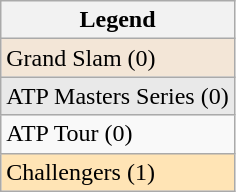<table class=wikitable>
<tr>
<th>Legend</th>
</tr>
<tr style="background:#f3e6d7;">
<td>Grand Slam (0)</td>
</tr>
<tr style="background:#e9e9e9;">
<td>ATP Masters Series (0)</td>
</tr>
<tr bgcolor=>
<td>ATP Tour (0)</td>
</tr>
<tr style="background:moccasin;">
<td>Challengers (1)</td>
</tr>
</table>
